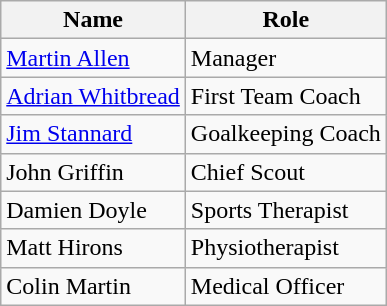<table class="wikitable">
<tr>
<th>Name</th>
<th>Role</th>
</tr>
<tr>
<td> <a href='#'>Martin Allen</a></td>
<td>Manager</td>
</tr>
<tr>
<td> <a href='#'>Adrian Whitbread</a></td>
<td>First Team Coach</td>
</tr>
<tr>
<td> <a href='#'>Jim Stannard</a></td>
<td>Goalkeeping Coach</td>
</tr>
<tr>
<td> John Griffin</td>
<td>Chief Scout</td>
</tr>
<tr>
<td> Damien Doyle</td>
<td>Sports Therapist</td>
</tr>
<tr>
<td> Matt Hirons</td>
<td>Physiotherapist</td>
</tr>
<tr>
<td> Colin Martin</td>
<td>Medical Officer</td>
</tr>
</table>
